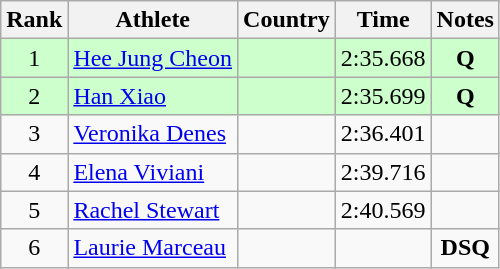<table class="wikitable sortable" style="text-align:center">
<tr>
<th>Rank</th>
<th>Athlete</th>
<th>Country</th>
<th>Time</th>
<th>Notes</th>
</tr>
<tr bgcolor="#ccffcc">
<td>1</td>
<td align=left><a href='#'>Hee Jung Cheon</a></td>
<td align=left></td>
<td>2:35.668</td>
<td><strong>Q</strong></td>
</tr>
<tr bgcolor="#ccffcc">
<td>2</td>
<td align=left><a href='#'>Han Xiao</a></td>
<td align=left></td>
<td>2:35.699</td>
<td><strong>Q</strong></td>
</tr>
<tr>
<td>3</td>
<td align=left><a href='#'>Veronika Denes</a></td>
<td align=left></td>
<td>2:36.401</td>
<td></td>
</tr>
<tr>
<td>4</td>
<td align=left><a href='#'>Elena Viviani</a></td>
<td align=left></td>
<td>2:39.716</td>
<td></td>
</tr>
<tr>
<td>5</td>
<td align=left><a href='#'>Rachel Stewart</a></td>
<td align=left></td>
<td>2:40.569</td>
<td></td>
</tr>
<tr>
<td>6</td>
<td align=left><a href='#'>Laurie Marceau</a></td>
<td align=left></td>
<td></td>
<td><strong>DSQ</strong></td>
</tr>
</table>
